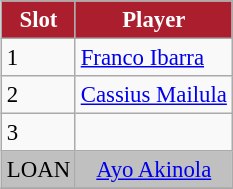<table class="wikitable" style="text-align:left; margin-left:1em; font-size:95%;">
<tr>
<th style="background:#AB1E2D; color:white; text-align:center;">Slot</th>
<th style="background:#AB1E2D; color:white; text-align:center;">Player</th>
</tr>
<tr>
<td>1</td>
<td> <a href='#'>Franco Ibarra</a></td>
</tr>
<tr>
<td>2</td>
<td> <a href='#'>Cassius Mailula</a></td>
</tr>
<tr>
<td>3</td>
<td></td>
</tr>
<tr>
<td bgcolor=#C0C0C0>LOAN</td>
<td colspan=2 style="text-align: center;" bgcolor=#C0C0C0> <a href='#'>Ayo Akinola</a></td>
</tr>
<tr>
</tr>
</table>
